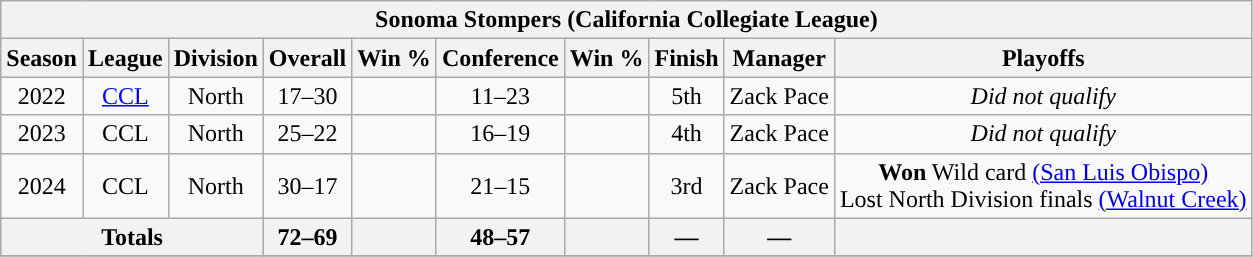<table class="wikitable">
<tr>
<th colspan="11">Sonoma Stompers (California Collegiate League)</th>
</tr>
<tr>
<th>Season</th>
<th>League</th>
<th>Division</th>
<th>Overall</th>
<th>Win %</th>
<th>Conference</th>
<th>Win %</th>
<th>Finish</th>
<th>Manager</th>
<th>Playoffs</th>
</tr>
<tr align="center">
<td>2022</td>
<td><a href='#'>CCL</a></td>
<td>North</td>
<td>17–30</td>
<td></td>
<td>11–23</td>
<td></td>
<td>5th</td>
<td>Zack Pace</td>
<td><em>Did not qualify</em></td>
</tr>
<tr align="center">
<td>2023</td>
<td>CCL</td>
<td>North</td>
<td>25–22</td>
<td></td>
<td>16–19</td>
<td></td>
<td>4th</td>
<td>Zack Pace</td>
<td><em>Did not qualify</em></td>
</tr>
<tr align="center">
<td>2024</td>
<td>CCL</td>
<td>North</td>
<td>30–17</td>
<td></td>
<td>21–15</td>
<td></td>
<td>3rd</td>
<td>Zack Pace</td>
<td><strong>Won</strong> Wild card <a href='#'>(San Luis Obispo)</a> <br> Lost North Division finals <a href='#'>(Walnut Creek)</a></td>
</tr>
<tr align="center">
<th colspan="3">Totals</th>
<th>72–69</th>
<th></th>
<th>48–57</th>
<th></th>
<th>—</th>
<th>—</th>
<th></th>
</tr>
<tr>
</tr>
</table>
